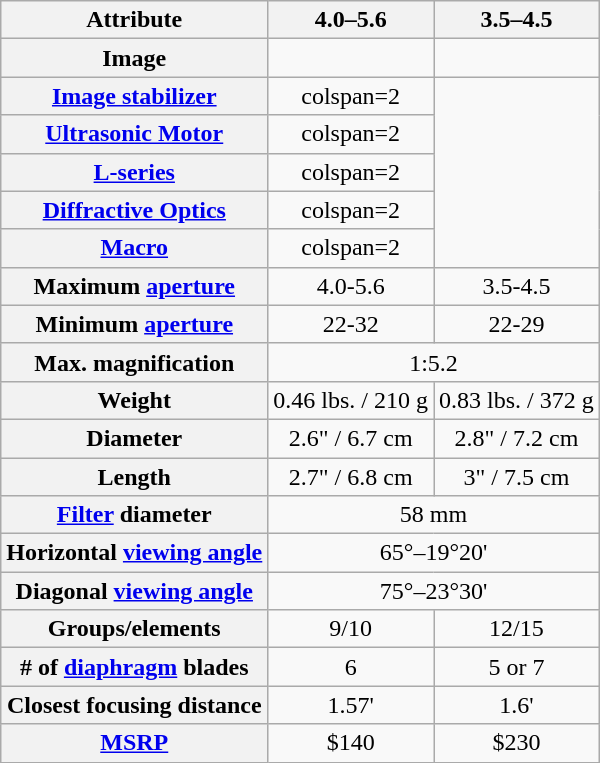<table class="wikitable" style="text-align:center">
<tr>
<th>Attribute</th>
<th>4.0–5.6</th>
<th>3.5–4.5</th>
</tr>
<tr>
<th>Image</th>
<td></td>
<td></td>
</tr>
<tr>
<th><a href='#'>Image stabilizer</a></th>
<td>colspan=2 </td>
</tr>
<tr>
<th><a href='#'>Ultrasonic Motor</a></th>
<td>colspan=2 </td>
</tr>
<tr>
<th><a href='#'>L-series</a></th>
<td>colspan=2 </td>
</tr>
<tr>
<th><a href='#'>Diffractive Optics</a></th>
<td>colspan=2 </td>
</tr>
<tr>
<th><a href='#'>Macro</a></th>
<td>colspan=2 </td>
</tr>
<tr>
<th>Maximum <a href='#'>aperture</a></th>
<td>4.0-5.6</td>
<td>3.5-4.5</td>
</tr>
<tr>
<th>Minimum <a href='#'>aperture</a></th>
<td>22-32</td>
<td>22-29</td>
</tr>
<tr>
<th>Max. magnification</th>
<td colspan=2>1:5.2</td>
</tr>
<tr>
<th>Weight</th>
<td>0.46 lbs. / 210 g</td>
<td>0.83 lbs. / 372 g</td>
</tr>
<tr>
<th>Diameter</th>
<td>2.6" / 6.7 cm</td>
<td>2.8" / 7.2 cm</td>
</tr>
<tr>
<th>Length</th>
<td>2.7" / 6.8 cm</td>
<td>3" / 7.5 cm</td>
</tr>
<tr>
<th><a href='#'>Filter</a> diameter</th>
<td colspan=2>58 mm</td>
</tr>
<tr>
<th>Horizontal <a href='#'>viewing angle</a></th>
<td colspan=2>65°–19°20'</td>
</tr>
<tr>
<th>Diagonal <a href='#'>viewing angle</a></th>
<td colspan=2>75°–23°30'</td>
</tr>
<tr>
<th>Groups/elements</th>
<td>9/10</td>
<td>12/15</td>
</tr>
<tr>
<th># of <a href='#'>diaphragm</a> blades</th>
<td>6</td>
<td>5 or 7</td>
</tr>
<tr>
<th>Closest focusing distance</th>
<td>1.57'</td>
<td>1.6'</td>
</tr>
<tr>
<th><a href='#'>MSRP</a></th>
<td>$140</td>
<td>$230</td>
</tr>
</table>
